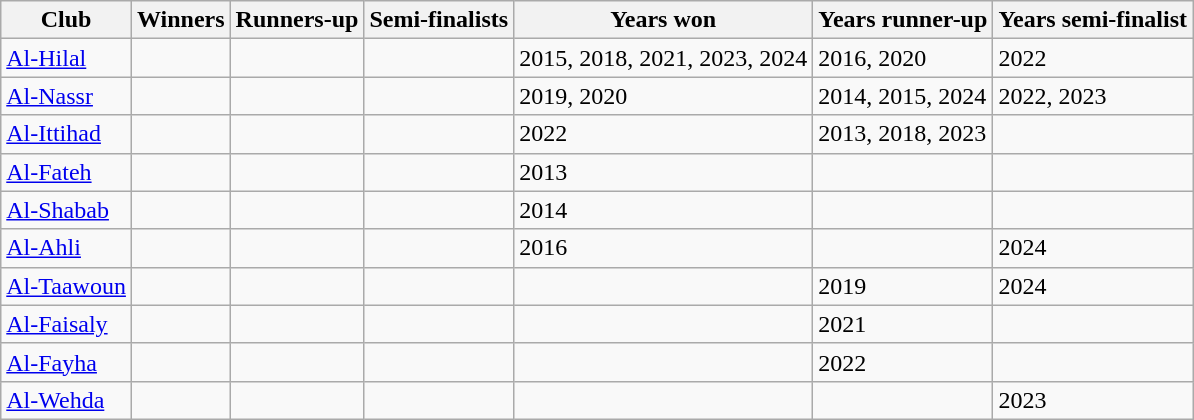<table class="wikitable">
<tr>
<th>Club</th>
<th>Winners</th>
<th>Runners-up</th>
<th>Semi-finalists</th>
<th>Years won</th>
<th>Years runner-up</th>
<th>Years semi-finalist</th>
</tr>
<tr>
<td><a href='#'>Al-Hilal</a></td>
<td></td>
<td></td>
<td></td>
<td>2015, 2018, 2021, 2023, 2024</td>
<td>2016, 2020</td>
<td>2022</td>
</tr>
<tr>
<td><a href='#'>Al-Nassr</a></td>
<td></td>
<td></td>
<td></td>
<td>2019, 2020</td>
<td>2014, 2015, 2024</td>
<td>2022, 2023</td>
</tr>
<tr>
<td><a href='#'>Al-Ittihad</a></td>
<td></td>
<td></td>
<td></td>
<td>2022</td>
<td>2013, 2018, 2023</td>
<td></td>
</tr>
<tr>
<td><a href='#'>Al-Fateh</a></td>
<td></td>
<td></td>
<td></td>
<td>2013</td>
<td></td>
<td></td>
</tr>
<tr>
<td><a href='#'>Al-Shabab</a></td>
<td></td>
<td></td>
<td></td>
<td>2014</td>
<td></td>
<td></td>
</tr>
<tr>
<td><a href='#'>Al-Ahli</a></td>
<td></td>
<td></td>
<td></td>
<td>2016</td>
<td></td>
<td>2024</td>
</tr>
<tr>
<td><a href='#'>Al-Taawoun</a></td>
<td></td>
<td></td>
<td></td>
<td></td>
<td>2019</td>
<td>2024</td>
</tr>
<tr>
<td><a href='#'>Al-Faisaly</a></td>
<td></td>
<td></td>
<td></td>
<td></td>
<td>2021</td>
<td></td>
</tr>
<tr>
<td><a href='#'>Al-Fayha</a></td>
<td></td>
<td></td>
<td></td>
<td></td>
<td>2022</td>
<td></td>
</tr>
<tr>
<td><a href='#'>Al-Wehda</a></td>
<td></td>
<td></td>
<td></td>
<td></td>
<td></td>
<td>2023</td>
</tr>
</table>
